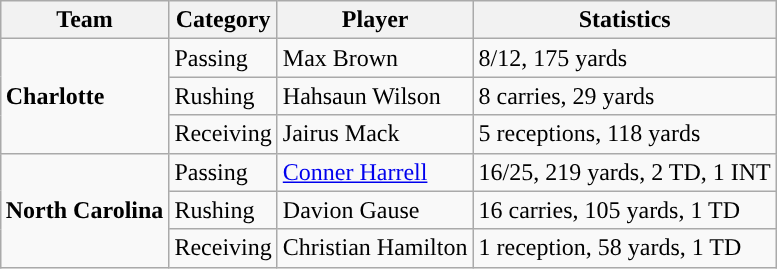<table class="wikitable" style="float: right;">
<tr>
<th>Team</th>
<th>Category</th>
<th>Player</th>
<th>Statistics</th>
</tr>
<tr>
<td rowspan=3><strong>Charlotte</strong></td>
<td>Passing</td>
<td>Max Brown</td>
<td>8/12, 175 yards</td>
</tr>
<tr>
<td>Rushing</td>
<td>Hahsaun Wilson</td>
<td>8 carries, 29 yards</td>
</tr>
<tr>
<td>Receiving</td>
<td>Jairus Mack</td>
<td>5 receptions, 118 yards</td>
</tr>
<tr>
<td rowspan=3><strong>North Carolina</strong></td>
<td>Passing</td>
<td><a href='#'>Conner Harrell</a></td>
<td>16/25, 219 yards, 2 TD, 1 INT</td>
</tr>
<tr>
<td>Rushing</td>
<td>Davion Gause</td>
<td>16 carries, 105 yards, 1 TD</td>
</tr>
<tr>
<td>Receiving</td>
<td>Christian Hamilton</td>
<td>1 reception, 58 yards, 1 TD</td>
</tr>
</table>
